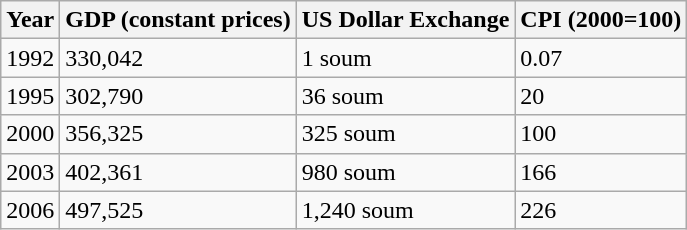<table class="wikitable">
<tr>
<th>Year</th>
<th>GDP (constant prices)</th>
<th>US Dollar Exchange</th>
<th>CPI (2000=100)</th>
</tr>
<tr>
<td>1992</td>
<td>330,042</td>
<td>1 soum</td>
<td>0.07</td>
</tr>
<tr>
<td>1995</td>
<td>302,790</td>
<td>36 soum</td>
<td>20</td>
</tr>
<tr>
<td>2000</td>
<td>356,325</td>
<td>325 soum</td>
<td>100</td>
</tr>
<tr>
<td>2003</td>
<td>402,361</td>
<td>980 soum</td>
<td>166</td>
</tr>
<tr>
<td>2006</td>
<td>497,525</td>
<td>1,240 soum</td>
<td>226</td>
</tr>
</table>
